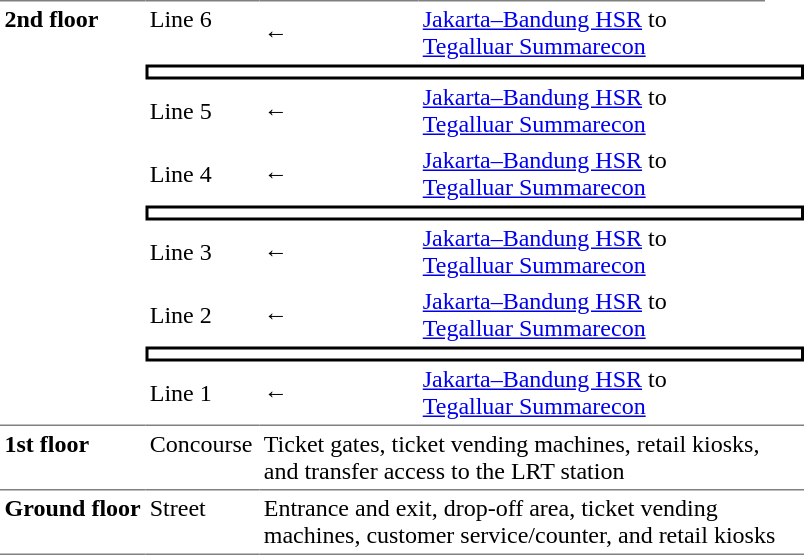<table border="0" cellspacing="0" cellpadding="3">
<tr>
<td colspan="5" style="text-align:center"> </td>
</tr>
<tr>
<td rowspan="9" style="border-top:solid 1px gray;" valign="top"><strong>2nd floor</strong></td>
<td style="border-top:solid 1px gray;" valign="top" width="70">Line 6</td>
<td style="border-top:solid 1px gray;" width="100">← </td>
<td style="border-top:solid 1px gray;" width="225" valign="top"> <a href='#'>Jakarta–Bandung HSR</a> to <a href='#'>Tegalluar Summarecon</a></td>
<td width="20"></td>
</tr>
<tr>
<td colspan="4" style="border-top:solid 2px black;border-right:solid 2px black;border-left:solid 2px black;border-bottom:solid 2px black;"></td>
</tr>
<tr>
<td>Line 5</td>
<td>← </td>
<td> <a href='#'>Jakarta–Bandung HSR</a> to <a href='#'>Tegalluar Summarecon</a></td>
<td></td>
</tr>
<tr>
<td>Line 4</td>
<td>← </td>
<td> <a href='#'>Jakarta–Bandung HSR</a> to <a href='#'>Tegalluar Summarecon</a></td>
<td></td>
</tr>
<tr>
<td colspan="4" style="border-top:solid 2px black;border-right:solid 2px black;border-left:solid 2px black;border-bottom:solid 2px black;"></td>
</tr>
<tr>
<td>Line 3</td>
<td>← </td>
<td> <a href='#'>Jakarta–Bandung HSR</a> to <a href='#'>Tegalluar Summarecon</a></td>
<td></td>
</tr>
<tr>
<td>Line 2</td>
<td>← </td>
<td> <a href='#'>Jakarta–Bandung HSR</a> to <a href='#'>Tegalluar Summarecon</a></td>
<td></td>
</tr>
<tr>
<td colspan="4" style="border:solid 2px black;"></td>
</tr>
<tr>
<td>Line 1</td>
<td>← </td>
<td> <a href='#'>Jakarta–Bandung HSR</a> to <a href='#'>Tegalluar Summarecon</a></td>
<td></td>
</tr>
<tr>
<td style="border-bottom:solid 1px gray;border-top:solid 1px gray" valign="top"><strong>1st floor</strong></td>
<td style="border-bottom:solid 1px gray;border-top:solid 1px gray" valign="top">Concourse</td>
<td colspan="3" style="border-bottom:solid 1px gray;border-top:solid 1px gray" valign="top">Ticket gates, ticket vending machines, retail kiosks, and transfer access to the LRT station</td>
<td></td>
</tr>
<tr>
<td style="border-bottom:solid 1px gray;" valign="top"><strong>Ground floor</strong></td>
<td style="border-bottom:solid 1px gray;" valign="top">Street</td>
<td colspan="3" style="border-bottom:solid 1px gray;" valign="top">Entrance and exit, drop-off area, ticket vending machines, customer service/counter, and retail kiosks</td>
</tr>
</table>
